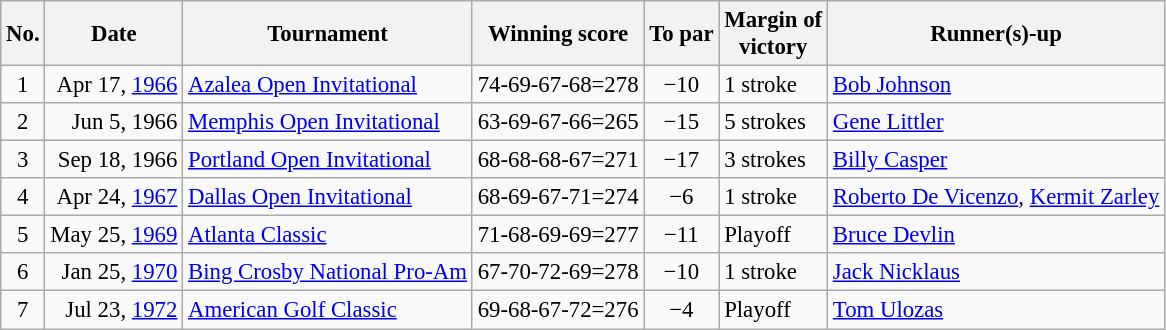<table class="wikitable" style="font-size:95%;">
<tr>
<th>No.</th>
<th>Date</th>
<th>Tournament</th>
<th>Winning score</th>
<th>To par</th>
<th>Margin of<br>victory</th>
<th>Runner(s)-up</th>
</tr>
<tr>
<td align=center>1</td>
<td align=right>Apr 17, <a href='#'>1966</a></td>
<td><a href='#'>Azalea Open Invitational</a></td>
<td>74-69-67-68=278</td>
<td align=center>−10</td>
<td>1 stroke</td>
<td> <a href='#'>Bob Johnson</a> </td>
</tr>
<tr>
<td align=center>2</td>
<td align=right>Jun 5, 1966</td>
<td><a href='#'>Memphis Open Invitational</a></td>
<td>63-69-67-66=265</td>
<td align=center>−15</td>
<td>5 strokes</td>
<td> <a href='#'>Gene Littler</a></td>
</tr>
<tr>
<td align=center>3</td>
<td align=right>Sep 18, 1966</td>
<td><a href='#'>Portland Open Invitational</a></td>
<td>68-68-68-67=271</td>
<td align=center>−17</td>
<td>3 strokes</td>
<td> <a href='#'>Billy Casper</a></td>
</tr>
<tr>
<td align=center>4</td>
<td align=right>Apr 24, <a href='#'>1967</a></td>
<td><a href='#'>Dallas Open Invitational</a></td>
<td>68-69-67-71=274</td>
<td align=center>−6</td>
<td>1 stroke</td>
<td> <a href='#'>Roberto De Vicenzo</a>,  <a href='#'>Kermit Zarley</a></td>
</tr>
<tr>
<td align=center>5</td>
<td align=right>May 25, <a href='#'>1969</a></td>
<td><a href='#'>Atlanta Classic</a></td>
<td>71-68-69-69=277</td>
<td align=center>−11</td>
<td>Playoff</td>
<td> <a href='#'>Bruce Devlin</a></td>
</tr>
<tr>
<td align=center>6</td>
<td align=right>Jan 25, <a href='#'>1970</a></td>
<td><a href='#'>Bing Crosby National Pro-Am</a></td>
<td>67-70-72-69=278</td>
<td align=center>−10</td>
<td>1 stroke</td>
<td> <a href='#'>Jack Nicklaus</a></td>
</tr>
<tr>
<td align=center>7</td>
<td align=right>Jul 23, <a href='#'>1972</a></td>
<td><a href='#'>American Golf Classic</a></td>
<td>69-68-67-72=276</td>
<td align=center>−4</td>
<td>Playoff</td>
<td> <a href='#'>Tom Ulozas</a></td>
</tr>
</table>
